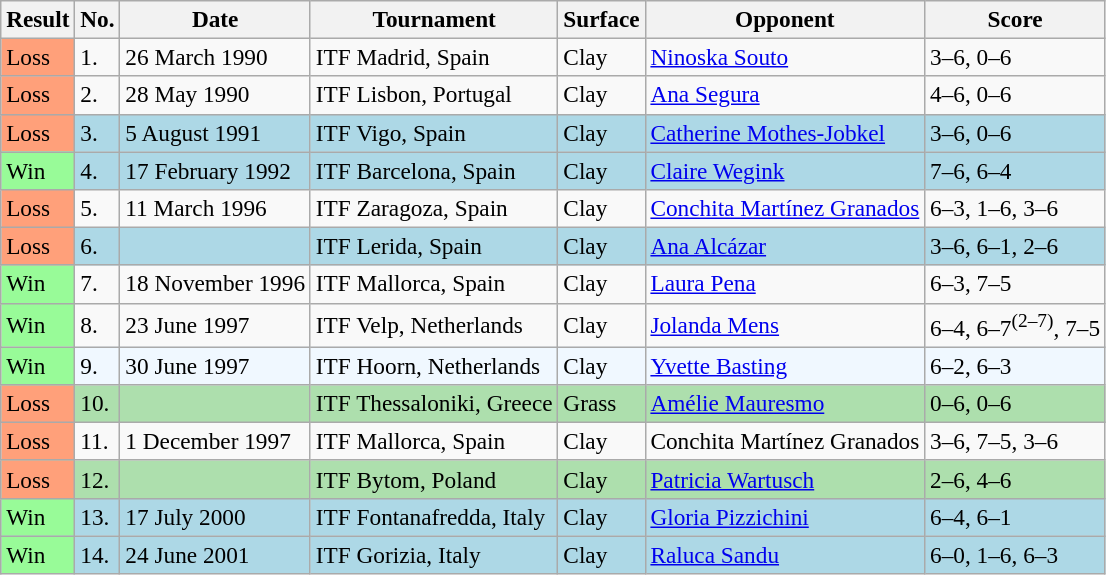<table class="sortable wikitable" style="font-size:97%;">
<tr>
<th>Result</th>
<th>No.</th>
<th>Date</th>
<th>Tournament</th>
<th>Surface</th>
<th>Opponent</th>
<th class="unsortable">Score</th>
</tr>
<tr>
<td style="background:#ffa07a;">Loss</td>
<td>1.</td>
<td>26 March 1990</td>
<td>ITF Madrid, Spain</td>
<td>Clay</td>
<td> <a href='#'>Ninoska Souto</a></td>
<td>3–6, 0–6</td>
</tr>
<tr>
<td style="background:#ffa07a;">Loss</td>
<td>2.</td>
<td>28 May 1990</td>
<td>ITF Lisbon, Portugal</td>
<td>Clay</td>
<td> <a href='#'>Ana Segura</a></td>
<td>4–6, 0–6</td>
</tr>
<tr bgcolor="lightblue">
<td style="background:#ffa07a;">Loss</td>
<td>3.</td>
<td>5 August 1991</td>
<td>ITF Vigo, Spain</td>
<td>Clay</td>
<td> <a href='#'>Catherine Mothes-Jobkel</a></td>
<td>3–6, 0–6</td>
</tr>
<tr bgcolor="lightblue">
<td style="background:#98fb98;">Win</td>
<td>4.</td>
<td>17 February 1992</td>
<td>ITF Barcelona, Spain</td>
<td>Clay</td>
<td> <a href='#'>Claire Wegink</a></td>
<td>7–6, 6–4</td>
</tr>
<tr>
<td style="background:#ffa07a;">Loss</td>
<td>5.</td>
<td>11 March 1996</td>
<td>ITF Zaragoza, Spain</td>
<td>Clay</td>
<td> <a href='#'>Conchita Martínez Granados</a></td>
<td>6–3, 1–6, 3–6</td>
</tr>
<tr style="background:lightblue;">
<td style="background:#ffa07a;">Loss</td>
<td>6.</td>
<td></td>
<td>ITF Lerida, Spain</td>
<td>Clay</td>
<td> <a href='#'>Ana Alcázar</a></td>
<td>3–6, 6–1, 2–6</td>
</tr>
<tr>
<td style="background:#98fb98;">Win</td>
<td>7.</td>
<td>18 November 1996</td>
<td>ITF Mallorca, Spain</td>
<td>Clay</td>
<td> <a href='#'>Laura Pena</a></td>
<td>6–3, 7–5</td>
</tr>
<tr>
<td style="background:#98fb98;">Win</td>
<td>8.</td>
<td>23 June 1997</td>
<td>ITF Velp, Netherlands</td>
<td>Clay</td>
<td> <a href='#'>Jolanda Mens</a></td>
<td>6–4, 6–7<sup>(2–7)</sup>, 7–5</td>
</tr>
<tr style="background:#f0f8ff;">
<td style="background:#98fb98;">Win</td>
<td>9.</td>
<td>30 June 1997</td>
<td>ITF Hoorn, Netherlands</td>
<td>Clay</td>
<td> <a href='#'>Yvette Basting</a></td>
<td>6–2, 6–3</td>
</tr>
<tr bgcolor="#ADDFAD">
<td style="background:#ffa07a;">Loss</td>
<td>10.</td>
<td></td>
<td>ITF Thessaloniki, Greece</td>
<td>Grass</td>
<td> <a href='#'>Amélie Mauresmo</a></td>
<td>0–6, 0–6</td>
</tr>
<tr>
<td style="background:#ffa07a;">Loss</td>
<td>11.</td>
<td>1 December 1997</td>
<td>ITF Mallorca, Spain</td>
<td>Clay</td>
<td> Conchita Martínez Granados</td>
<td>3–6, 7–5, 3–6</td>
</tr>
<tr bgcolor="#ADDFAD">
<td style="background:#ffa07a;">Loss</td>
<td>12.</td>
<td></td>
<td>ITF Bytom, Poland</td>
<td>Clay</td>
<td> <a href='#'>Patricia Wartusch</a></td>
<td>2–6, 4–6</td>
</tr>
<tr style="background:lightblue;">
<td style="background:#98fb98;">Win</td>
<td>13.</td>
<td>17 July 2000</td>
<td>ITF Fontanafredda, Italy</td>
<td>Clay</td>
<td> <a href='#'>Gloria Pizzichini</a></td>
<td>6–4, 6–1</td>
</tr>
<tr bgcolor="lightblue">
<td style="background:#98fb98;">Win</td>
<td>14.</td>
<td>24 June 2001</td>
<td>ITF Gorizia, Italy</td>
<td>Clay</td>
<td> <a href='#'>Raluca Sandu</a></td>
<td>6–0, 1–6, 6–3</td>
</tr>
</table>
